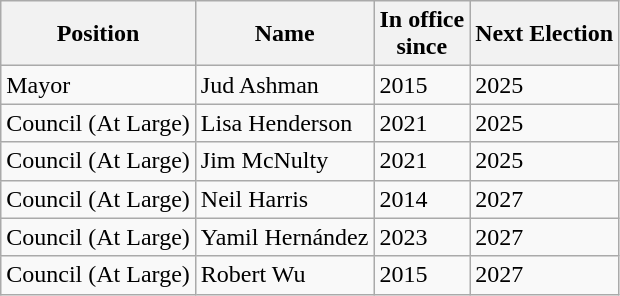<table class="wikitable sortable">
<tr>
<th>Position</th>
<th>Name</th>
<th>In office<br>since</th>
<th>Next Election</th>
</tr>
<tr>
<td>Mayor</td>
<td>Jud Ashman</td>
<td>2015</td>
<td>2025</td>
</tr>
<tr>
<td>Council (At Large)</td>
<td>Lisa Henderson</td>
<td>2021</td>
<td>2025</td>
</tr>
<tr>
<td>Council (At Large)</td>
<td>Jim McNulty</td>
<td>2021</td>
<td>2025</td>
</tr>
<tr>
<td>Council (At Large)</td>
<td>Neil Harris</td>
<td>2014</td>
<td>2027</td>
</tr>
<tr>
<td>Council (At Large)</td>
<td>Yamil Hernández</td>
<td>2023</td>
<td>2027</td>
</tr>
<tr>
<td>Council (At Large)</td>
<td>Robert Wu</td>
<td>2015</td>
<td>2027</td>
</tr>
</table>
